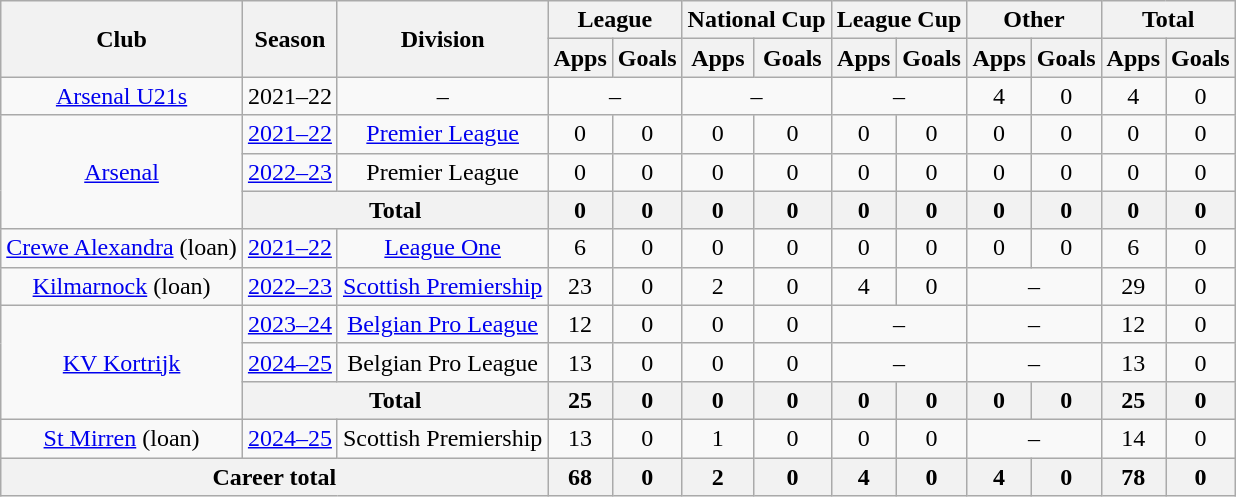<table class="wikitable" style="text-align:center;">
<tr>
<th rowspan="2">Club</th>
<th rowspan="2">Season</th>
<th rowspan="2">Division</th>
<th colspan="2">League</th>
<th colspan="2">National Cup</th>
<th colspan="2">League Cup</th>
<th colspan="2">Other</th>
<th colspan="2">Total</th>
</tr>
<tr>
<th>Apps</th>
<th>Goals</th>
<th>Apps</th>
<th>Goals</th>
<th>Apps</th>
<th>Goals</th>
<th>Apps</th>
<th>Goals</th>
<th>Apps</th>
<th>Goals</th>
</tr>
<tr>
<td><a href='#'>Arsenal U21s</a></td>
<td>2021–22</td>
<td>–</td>
<td colspan="2">–</td>
<td colspan="2">–</td>
<td colspan="2">–</td>
<td>4</td>
<td>0</td>
<td>4</td>
<td>0</td>
</tr>
<tr>
<td rowspan=3><a href='#'>Arsenal</a></td>
<td><a href='#'>2021–22</a></td>
<td><a href='#'>Premier League</a></td>
<td>0</td>
<td>0</td>
<td>0</td>
<td>0</td>
<td>0</td>
<td>0</td>
<td>0</td>
<td>0</td>
<td>0</td>
<td>0</td>
</tr>
<tr>
<td><a href='#'>2022–23</a></td>
<td>Premier League</td>
<td>0</td>
<td>0</td>
<td>0</td>
<td>0</td>
<td>0</td>
<td>0</td>
<td>0</td>
<td>0</td>
<td>0</td>
<td>0</td>
</tr>
<tr>
<th colspan="2">Total</th>
<th>0</th>
<th>0</th>
<th>0</th>
<th>0</th>
<th>0</th>
<th>0</th>
<th>0</th>
<th>0</th>
<th>0</th>
<th>0</th>
</tr>
<tr>
<td><a href='#'>Crewe Alexandra</a> (loan)</td>
<td><a href='#'>2021–22</a></td>
<td><a href='#'>League One</a></td>
<td>6</td>
<td>0</td>
<td>0</td>
<td>0</td>
<td>0</td>
<td>0</td>
<td>0</td>
<td>0</td>
<td>6</td>
<td>0</td>
</tr>
<tr>
<td><a href='#'>Kilmarnock</a> (loan)</td>
<td><a href='#'>2022–23</a></td>
<td><a href='#'>Scottish Premiership</a></td>
<td>23</td>
<td>0</td>
<td>2</td>
<td>0</td>
<td>4</td>
<td>0</td>
<td colspan="2">–</td>
<td>29</td>
<td>0</td>
</tr>
<tr>
<td rowspan=3><a href='#'>KV Kortrijk</a></td>
<td><a href='#'>2023–24</a></td>
<td><a href='#'>Belgian Pro League</a></td>
<td>12</td>
<td>0</td>
<td>0</td>
<td>0</td>
<td colspan="2">–</td>
<td colspan="2">–</td>
<td>12</td>
<td>0</td>
</tr>
<tr>
<td><a href='#'>2024–25</a></td>
<td>Belgian Pro League</td>
<td>13</td>
<td>0</td>
<td>0</td>
<td>0</td>
<td colspan="2">–</td>
<td colspan="2">–</td>
<td>13</td>
<td>0</td>
</tr>
<tr>
<th colspan="2">Total</th>
<th>25</th>
<th>0</th>
<th>0</th>
<th>0</th>
<th>0</th>
<th>0</th>
<th>0</th>
<th>0</th>
<th>25</th>
<th>0</th>
</tr>
<tr>
<td><a href='#'>St Mirren</a> (loan)</td>
<td><a href='#'>2024–25</a></td>
<td>Scottish Premiership</td>
<td>13</td>
<td>0</td>
<td>1</td>
<td>0</td>
<td>0</td>
<td>0</td>
<td colspan="2">–</td>
<td>14</td>
<td>0</td>
</tr>
<tr>
<th colspan="3">Career total</th>
<th>68</th>
<th>0</th>
<th>2</th>
<th>0</th>
<th>4</th>
<th>0</th>
<th>4</th>
<th>0</th>
<th>78</th>
<th>0</th>
</tr>
</table>
